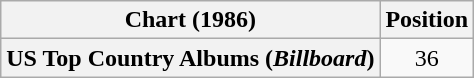<table class="wikitable plainrowheaders" style="text-align:center">
<tr>
<th scope="col">Chart (1986)</th>
<th scope="col">Position</th>
</tr>
<tr>
<th scope="row">US Top Country Albums (<em>Billboard</em>)</th>
<td>36</td>
</tr>
</table>
